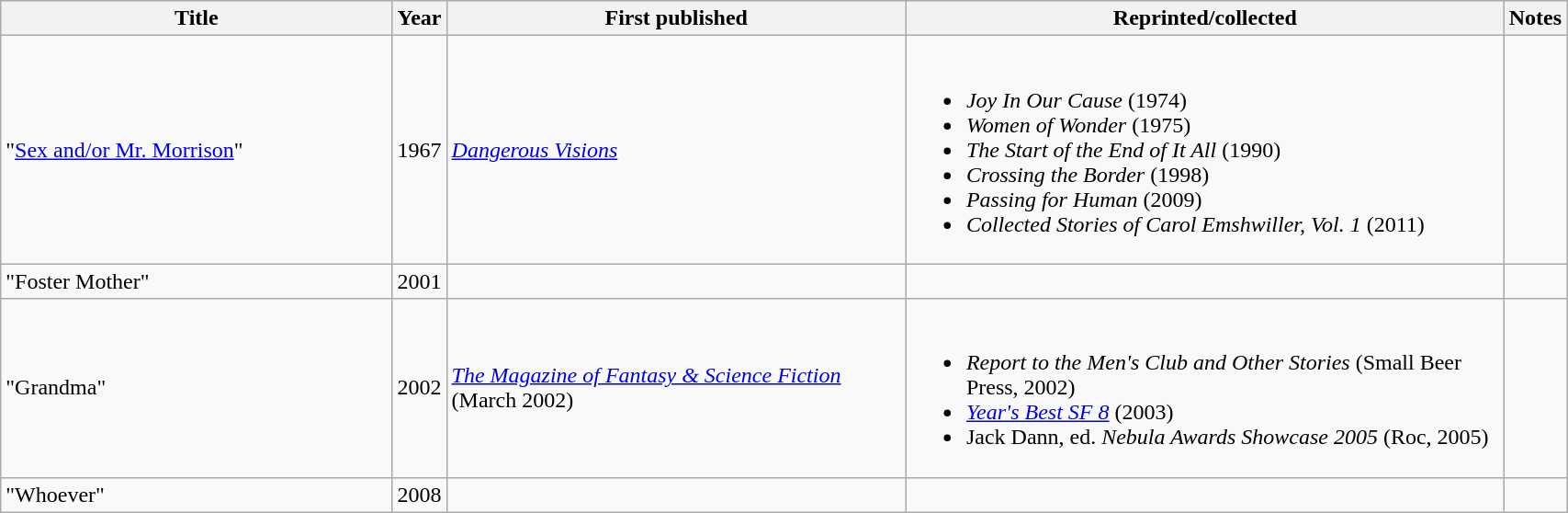<table class='wikitable sortable' width='90%'>
<tr>
<th width=25%>Title</th>
<th>Year</th>
<th>First published</th>
<th>Reprinted/collected</th>
<th>Notes</th>
</tr>
<tr>
<td>"<a href='#'>Sex and/or Mr. Morrison</a>"</td>
<td>1967</td>
<td><em><a href='#'>Dangerous Visions</a></em></td>
<td><br><ul><li><em>Joy In Our Cause</em> (1974)</li><li><em>Women of Wonder</em> (1975)</li><li><em>The Start of the End of It All</em> (1990)</li><li><em>Crossing the Border</em> (1998)</li><li><em>Passing for Human</em> (2009)</li><li><em>Collected Stories of Carol Emshwiller, Vol. 1</em> (2011)</li></ul></td>
<td></td>
</tr>
<tr>
<td>"Foster Mother"</td>
<td>2001</td>
<td></td>
<td></td>
<td></td>
</tr>
<tr>
<td>"Grandma"</td>
<td>2002</td>
<td><em><a href='#'>The Magazine of Fantasy & Science Fiction</a></em> (March 2002)</td>
<td><br><ul><li><em>Report to the Men's Club and Other Stories</em> (Small Beer Press, 2002)</li><li><em><a href='#'>Year's Best SF 8</a></em> (2003)</li><li>Jack Dann, ed. <em>Nebula Awards Showcase 2005</em> (Roc, 2005)</li></ul></td>
<td></td>
</tr>
<tr>
<td>"Whoever"</td>
<td>2008</td>
<td></td>
<td></td>
<td></td>
</tr>
</table>
